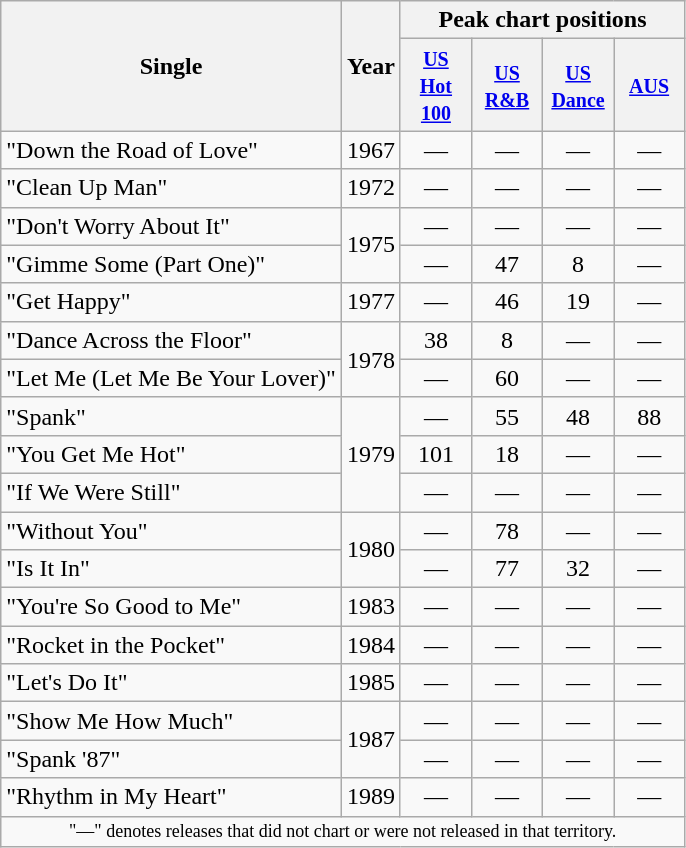<table class="wikitable">
<tr>
<th scope="col" rowspan="2">Single</th>
<th scope="col" rowspan="2">Year</th>
<th scope="col" colspan="4">Peak chart positions</th>
</tr>
<tr>
<th style="width:40px;"><small><a href='#'>US Hot 100</a></small><br></th>
<th style="width:40px;"><small><a href='#'>US R&B</a></small><br></th>
<th style="width:40px;"><small><a href='#'>US Dance</a></small><br></th>
<th style="width:40px;"><small><a href='#'>AUS</a></small><br></th>
</tr>
<tr>
<td>"Down the Road of Love"</td>
<td>1967</td>
<td align=center>―</td>
<td align=center>―</td>
<td align=center>―</td>
<td align=center>―</td>
</tr>
<tr>
<td>"Clean Up Man"</td>
<td>1972</td>
<td align=center>―</td>
<td align=center>―</td>
<td align=center>―</td>
<td align=center>―</td>
</tr>
<tr>
<td>"Don't Worry About It"</td>
<td rowspan="2">1975</td>
<td align=center>―</td>
<td align=center>―</td>
<td align=center>―</td>
<td align=center>―</td>
</tr>
<tr>
<td>"Gimme Some (Part One)"</td>
<td align=center>―</td>
<td align=center>47</td>
<td align=center>8</td>
<td align=center>―</td>
</tr>
<tr>
<td>"Get Happy"</td>
<td>1977</td>
<td align=center>―</td>
<td align=center>46</td>
<td align=center>19</td>
<td align=center>―</td>
</tr>
<tr>
<td>"Dance Across the Floor"</td>
<td rowspan="2">1978</td>
<td align=center>38</td>
<td align=center>8</td>
<td align=center>―</td>
<td align=center>―</td>
</tr>
<tr>
<td>"Let Me (Let Me Be Your Lover)"</td>
<td align=center>―</td>
<td align=center>60</td>
<td align=center>―</td>
<td align=center>―</td>
</tr>
<tr>
<td>"Spank"</td>
<td rowspan="3">1979</td>
<td align=center>―</td>
<td align=center>55</td>
<td align=center>48</td>
<td align=center>88</td>
</tr>
<tr>
<td>"You Get Me Hot"</td>
<td align=center>101</td>
<td align=center>18</td>
<td align=center>―</td>
<td align=center>―</td>
</tr>
<tr>
<td>"If We Were Still"</td>
<td align=center>―</td>
<td align=center>―</td>
<td align=center>―</td>
<td align=center>―</td>
</tr>
<tr>
<td>"Without You"</td>
<td rowspan="2">1980</td>
<td align=center>―</td>
<td align=center>78</td>
<td align=center>―</td>
<td align=center>―</td>
</tr>
<tr>
<td>"Is It In"</td>
<td align=center>―</td>
<td align=center>77</td>
<td align=center>32</td>
<td align=center>—</td>
</tr>
<tr>
<td>"You're So Good to Me"</td>
<td>1983</td>
<td align=center>―</td>
<td align=center>―</td>
<td align=center>―</td>
<td align=center>―</td>
</tr>
<tr>
<td>"Rocket in the Pocket"</td>
<td>1984</td>
<td align=center>―</td>
<td align=center>―</td>
<td align=center>―</td>
<td align=center>―</td>
</tr>
<tr>
<td>"Let's Do It"</td>
<td>1985</td>
<td align=center>―</td>
<td align=center>―</td>
<td align=center>―</td>
<td align=center>―</td>
</tr>
<tr>
<td>"Show Me How Much"</td>
<td rowspan="2">1987</td>
<td align=center>―</td>
<td align=center>―</td>
<td align=center>―</td>
<td align=center>―</td>
</tr>
<tr>
<td>"Spank '87"</td>
<td align=center>―</td>
<td align=center>―</td>
<td align=center>―</td>
<td align=center>―</td>
</tr>
<tr>
<td>"Rhythm in My Heart"</td>
<td>1989</td>
<td align=center>―</td>
<td align=center>―</td>
<td align=center>―</td>
<td align=center>―</td>
</tr>
<tr>
<td colspan="6" style="text-align:center; font-size:9pt;">"—" denotes releases that did not chart or were not released in that territory.</td>
</tr>
</table>
